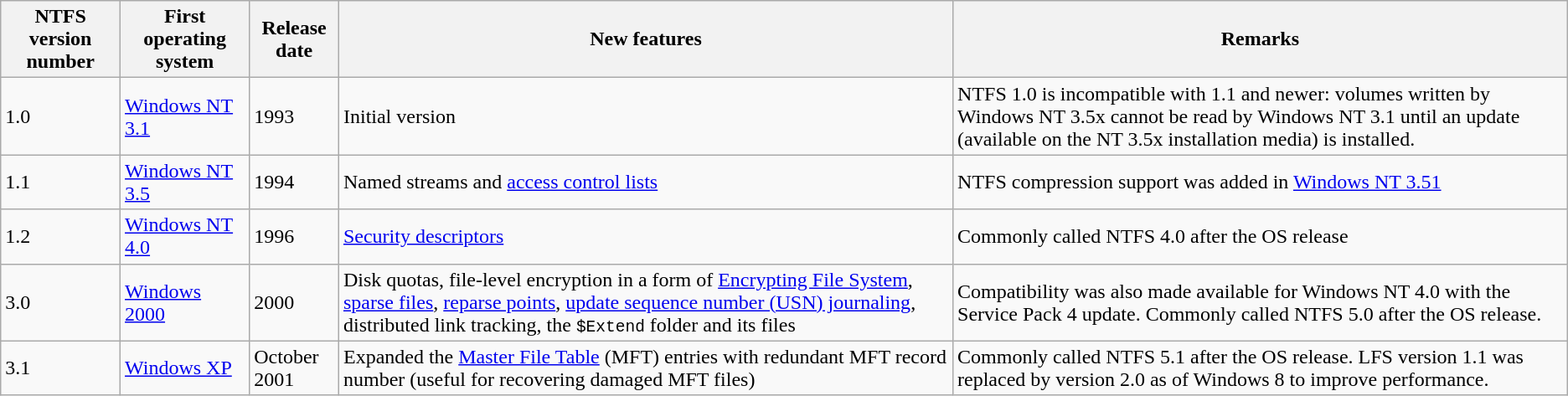<table class="wikitable">
<tr>
<th>NTFS version number</th>
<th>First operating system</th>
<th>Release date</th>
<th>New features</th>
<th>Remarks</th>
</tr>
<tr>
<td>1.0</td>
<td><a href='#'>Windows NT 3.1</a></td>
<td>1993</td>
<td>Initial version</td>
<td>NTFS 1.0 is incompatible with 1.1 and newer: volumes written by Windows NT 3.5x cannot be read by Windows NT 3.1 until an update (available on the NT 3.5x installation media) is installed.</td>
</tr>
<tr>
<td>1.1</td>
<td><a href='#'>Windows NT 3.5</a></td>
<td>1994</td>
<td>Named streams and <a href='#'>access control lists</a></td>
<td>NTFS compression support was added in <a href='#'>Windows NT 3.51</a></td>
</tr>
<tr>
<td>1.2</td>
<td><a href='#'>Windows NT 4.0</a></td>
<td>1996</td>
<td><a href='#'>Security descriptors</a></td>
<td>Commonly called NTFS 4.0 after the OS release</td>
</tr>
<tr>
<td>3.0</td>
<td><a href='#'>Windows 2000</a></td>
<td>2000</td>
<td>Disk quotas,  file-level encryption in a form of <a href='#'>Encrypting File System</a>, <a href='#'>sparse files</a>, <a href='#'>reparse points</a>, <a href='#'>update sequence number (USN) journaling</a>, distributed link tracking, the <code>$Extend</code> folder and its files</td>
<td>Compatibility was also made available for Windows NT 4.0 with the Service Pack 4 update. Commonly called NTFS 5.0 after the OS release.</td>
</tr>
<tr>
<td>3.1</td>
<td><a href='#'>Windows XP</a></td>
<td>October 2001</td>
<td>Expanded the <a href='#'>Master File Table</a> (MFT) entries with redundant MFT record number (useful for recovering damaged MFT files)</td>
<td>Commonly called NTFS 5.1 after the OS release. LFS version 1.1 was replaced by version 2.0 as of Windows 8 to improve performance.</td>
</tr>
</table>
